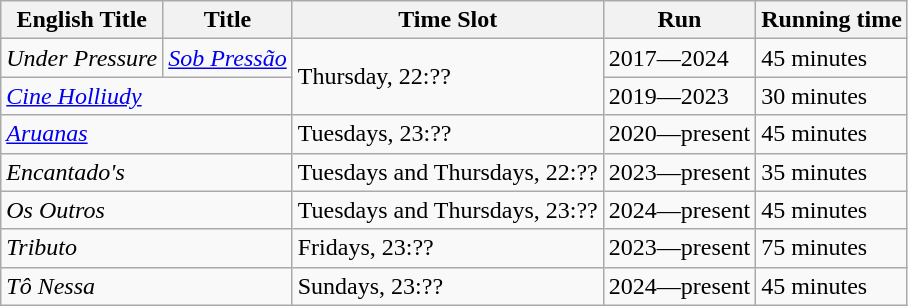<table class="wikitable">
<tr>
<th>English Title</th>
<th>Title</th>
<th>Time Slot</th>
<th>Run</th>
<th>Running time</th>
</tr>
<tr>
<td><em>Under Pressure</em></td>
<td><em><a href='#'>Sob Pressão</a></em></td>
<td rowspan="2">Thursday, 22:??</td>
<td>2017—2024</td>
<td>45 minutes</td>
</tr>
<tr>
<td colspan="2"><em><a href='#'>Cine Holliudy</a></em></td>
<td>2019—2023</td>
<td>30 minutes</td>
</tr>
<tr>
<td colspan="2"><em><a href='#'>Aruanas</a></em></td>
<td>Tuesdays, 23:??</td>
<td>2020—present</td>
<td>45 minutes</td>
</tr>
<tr>
<td colspan="2"><em>Encantado's</em></td>
<td>Tuesdays and Thursdays, 22:??</td>
<td>2023—present</td>
<td>35 minutes</td>
</tr>
<tr>
<td colspan="2"><em>Os Outros</em></td>
<td>Tuesdays and Thursdays, 23:??</td>
<td>2024—present</td>
<td>45 minutes</td>
</tr>
<tr>
<td colspan="2"><em>Tributo</em></td>
<td>Fridays, 23:??</td>
<td>2023—present</td>
<td>75 minutes</td>
</tr>
<tr>
<td colspan="2"><em>Tô Nessa</em></td>
<td>Sundays, 23:??</td>
<td>2024—present</td>
<td>45 minutes</td>
</tr>
</table>
